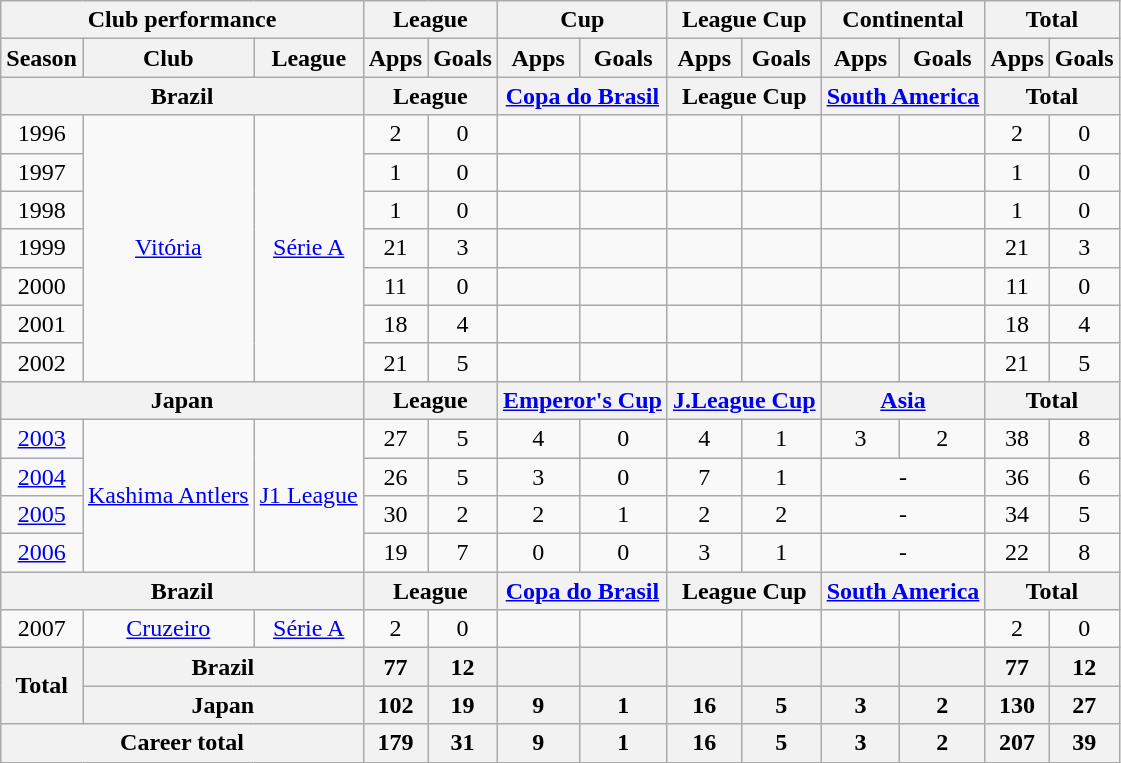<table class="wikitable" style="text-align:center">
<tr>
<th colspan=3>Club performance</th>
<th colspan=2>League</th>
<th colspan=2>Cup</th>
<th colspan=2>League Cup</th>
<th colspan=2>Continental</th>
<th colspan=2>Total</th>
</tr>
<tr>
<th>Season</th>
<th>Club</th>
<th>League</th>
<th>Apps</th>
<th>Goals</th>
<th>Apps</th>
<th>Goals</th>
<th>Apps</th>
<th>Goals</th>
<th>Apps</th>
<th>Goals</th>
<th>Apps</th>
<th>Goals</th>
</tr>
<tr>
<th colspan=3>Brazil</th>
<th colspan=2>League</th>
<th colspan=2><a href='#'>Copa do Brasil</a></th>
<th colspan=2>League Cup</th>
<th colspan=2><a href='#'>South America</a></th>
<th colspan=2>Total</th>
</tr>
<tr>
<td>1996</td>
<td rowspan="7"><a href='#'>Vitória</a></td>
<td rowspan="7"><a href='#'>Série A</a></td>
<td>2</td>
<td>0</td>
<td></td>
<td></td>
<td></td>
<td></td>
<td></td>
<td></td>
<td>2</td>
<td>0</td>
</tr>
<tr>
<td>1997</td>
<td>1</td>
<td>0</td>
<td></td>
<td></td>
<td></td>
<td></td>
<td></td>
<td></td>
<td>1</td>
<td>0</td>
</tr>
<tr>
<td>1998</td>
<td>1</td>
<td>0</td>
<td></td>
<td></td>
<td></td>
<td></td>
<td></td>
<td></td>
<td>1</td>
<td>0</td>
</tr>
<tr>
<td>1999</td>
<td>21</td>
<td>3</td>
<td></td>
<td></td>
<td></td>
<td></td>
<td></td>
<td></td>
<td>21</td>
<td>3</td>
</tr>
<tr>
<td>2000</td>
<td>11</td>
<td>0</td>
<td></td>
<td></td>
<td></td>
<td></td>
<td></td>
<td></td>
<td>11</td>
<td>0</td>
</tr>
<tr>
<td>2001</td>
<td>18</td>
<td>4</td>
<td></td>
<td></td>
<td></td>
<td></td>
<td></td>
<td></td>
<td>18</td>
<td>4</td>
</tr>
<tr>
<td>2002</td>
<td>21</td>
<td>5</td>
<td></td>
<td></td>
<td></td>
<td></td>
<td></td>
<td></td>
<td>21</td>
<td>5</td>
</tr>
<tr>
<th colspan=3>Japan</th>
<th colspan=2>League</th>
<th colspan=2><a href='#'>Emperor's Cup</a></th>
<th colspan=2><a href='#'>J.League Cup</a></th>
<th colspan=2><a href='#'>Asia</a></th>
<th colspan=2>Total</th>
</tr>
<tr>
<td><a href='#'>2003</a></td>
<td rowspan="4"><a href='#'>Kashima Antlers</a></td>
<td rowspan="4"><a href='#'>J1 League</a></td>
<td>27</td>
<td>5</td>
<td>4</td>
<td>0</td>
<td>4</td>
<td>1</td>
<td>3</td>
<td>2</td>
<td>38</td>
<td>8</td>
</tr>
<tr>
<td><a href='#'>2004</a></td>
<td>26</td>
<td>5</td>
<td>3</td>
<td>0</td>
<td>7</td>
<td>1</td>
<td colspan="2">-</td>
<td>36</td>
<td>6</td>
</tr>
<tr>
<td><a href='#'>2005</a></td>
<td>30</td>
<td>2</td>
<td>2</td>
<td>1</td>
<td>2</td>
<td>2</td>
<td colspan="2">-</td>
<td>34</td>
<td>5</td>
</tr>
<tr>
<td><a href='#'>2006</a></td>
<td>19</td>
<td>7</td>
<td>0</td>
<td>0</td>
<td>3</td>
<td>1</td>
<td colspan="2">-</td>
<td>22</td>
<td>8</td>
</tr>
<tr>
<th colspan=3>Brazil</th>
<th colspan=2>League</th>
<th colspan=2><a href='#'>Copa do Brasil</a></th>
<th colspan=2>League Cup</th>
<th colspan=2><a href='#'>South America</a></th>
<th colspan=2>Total</th>
</tr>
<tr>
<td>2007</td>
<td><a href='#'>Cruzeiro</a></td>
<td><a href='#'>Série A</a></td>
<td>2</td>
<td>0</td>
<td></td>
<td></td>
<td></td>
<td></td>
<td></td>
<td></td>
<td>2</td>
<td>0</td>
</tr>
<tr>
<th rowspan=2>Total</th>
<th colspan=2>Brazil</th>
<th>77</th>
<th>12</th>
<th></th>
<th></th>
<th></th>
<th></th>
<th></th>
<th></th>
<th>77</th>
<th>12</th>
</tr>
<tr>
<th colspan=2>Japan</th>
<th>102</th>
<th>19</th>
<th>9</th>
<th>1</th>
<th>16</th>
<th>5</th>
<th>3</th>
<th>2</th>
<th>130</th>
<th>27</th>
</tr>
<tr>
<th colspan=3>Career total</th>
<th>179</th>
<th>31</th>
<th>9</th>
<th>1</th>
<th>16</th>
<th>5</th>
<th>3</th>
<th>2</th>
<th>207</th>
<th>39</th>
</tr>
</table>
